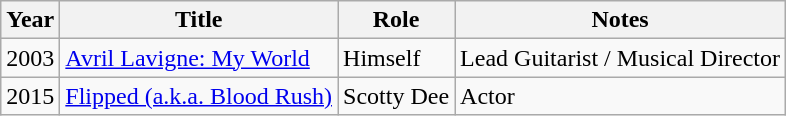<table class="wikitable">
<tr>
<th>Year</th>
<th>Title</th>
<th>Role</th>
<th>Notes</th>
</tr>
<tr>
<td>2003</td>
<td><a href='#'>Avril Lavigne: My World</a></td>
<td>Himself</td>
<td>Lead Guitarist / Musical Director</td>
</tr>
<tr>
<td>2015</td>
<td><a href='#'>Flipped (a.k.a. Blood Rush)</a></td>
<td>Scotty Dee</td>
<td>Actor</td>
</tr>
</table>
